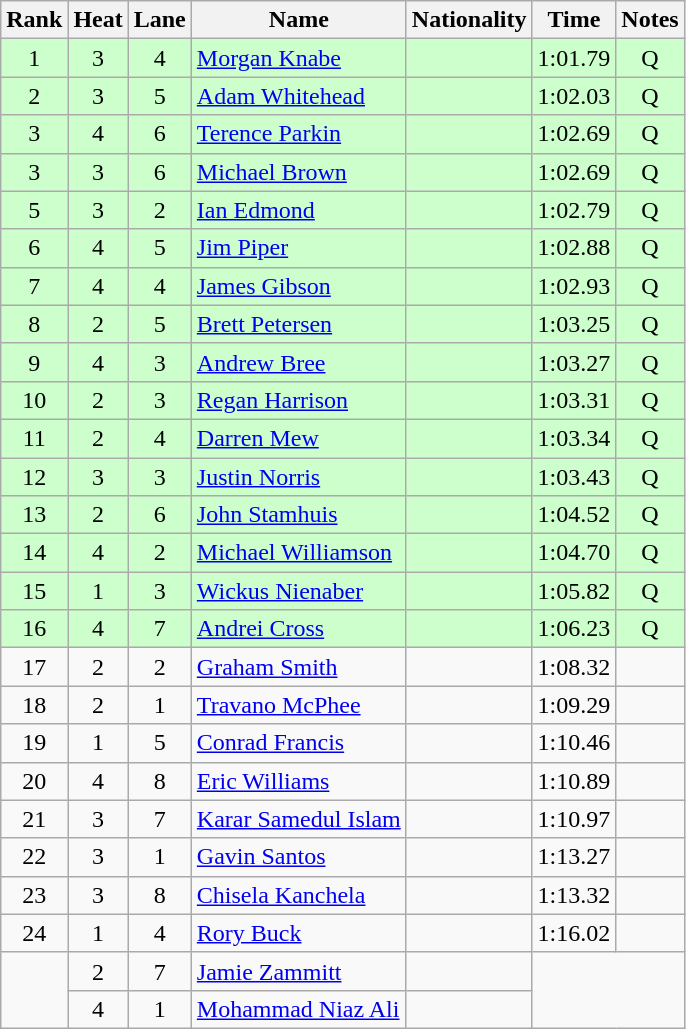<table class="wikitable sortable" style="text-align:center">
<tr>
<th>Rank</th>
<th>Heat</th>
<th>Lane</th>
<th>Name</th>
<th>Nationality</th>
<th>Time</th>
<th>Notes</th>
</tr>
<tr bgcolor=ccffcc>
<td>1</td>
<td>3</td>
<td>4</td>
<td align=left><a href='#'>Morgan Knabe</a></td>
<td align=left></td>
<td>1:01.79</td>
<td>Q</td>
</tr>
<tr bgcolor=ccffcc>
<td>2</td>
<td>3</td>
<td>5</td>
<td align=left><a href='#'>Adam Whitehead</a></td>
<td align=left></td>
<td>1:02.03</td>
<td>Q</td>
</tr>
<tr bgcolor=ccffcc>
<td>3</td>
<td>4</td>
<td>6</td>
<td align=left><a href='#'>Terence Parkin</a></td>
<td align=left></td>
<td>1:02.69</td>
<td>Q</td>
</tr>
<tr bgcolor=ccffcc>
<td>3</td>
<td>3</td>
<td>6</td>
<td align=left><a href='#'>Michael Brown</a></td>
<td align=left></td>
<td>1:02.69</td>
<td>Q</td>
</tr>
<tr bgcolor=ccffcc>
<td>5</td>
<td>3</td>
<td>2</td>
<td align=left><a href='#'>Ian Edmond</a></td>
<td align=left></td>
<td>1:02.79</td>
<td>Q</td>
</tr>
<tr bgcolor=ccffcc>
<td>6</td>
<td>4</td>
<td>5</td>
<td align=left><a href='#'>Jim Piper</a></td>
<td align=left></td>
<td>1:02.88</td>
<td>Q</td>
</tr>
<tr bgcolor=ccffcc>
<td>7</td>
<td>4</td>
<td>4</td>
<td align=left><a href='#'>James Gibson</a></td>
<td align=left></td>
<td>1:02.93</td>
<td>Q</td>
</tr>
<tr bgcolor=ccffcc>
<td>8</td>
<td>2</td>
<td>5</td>
<td align=left><a href='#'>Brett Petersen</a></td>
<td align=left></td>
<td>1:03.25</td>
<td>Q</td>
</tr>
<tr bgcolor=ccffcc>
<td>9</td>
<td>4</td>
<td>3</td>
<td align=left><a href='#'>Andrew Bree</a></td>
<td align=left></td>
<td>1:03.27</td>
<td>Q</td>
</tr>
<tr bgcolor=ccffcc>
<td>10</td>
<td>2</td>
<td>3</td>
<td align=left><a href='#'>Regan Harrison</a></td>
<td align=left></td>
<td>1:03.31</td>
<td>Q</td>
</tr>
<tr bgcolor=ccffcc>
<td>11</td>
<td>2</td>
<td>4</td>
<td align=left><a href='#'>Darren Mew</a></td>
<td align=left></td>
<td>1:03.34</td>
<td>Q</td>
</tr>
<tr bgcolor=ccffcc>
<td>12</td>
<td>3</td>
<td>3</td>
<td align=left><a href='#'>Justin Norris</a></td>
<td align=left></td>
<td>1:03.43</td>
<td>Q</td>
</tr>
<tr bgcolor=ccffcc>
<td>13</td>
<td>2</td>
<td>6</td>
<td align=left><a href='#'>John Stamhuis</a></td>
<td align=left></td>
<td>1:04.52</td>
<td>Q</td>
</tr>
<tr bgcolor=ccffcc>
<td>14</td>
<td>4</td>
<td>2</td>
<td align=left><a href='#'>Michael Williamson</a></td>
<td align=left></td>
<td>1:04.70</td>
<td>Q</td>
</tr>
<tr bgcolor=ccffcc>
<td>15</td>
<td>1</td>
<td>3</td>
<td align=left><a href='#'>Wickus Nienaber</a></td>
<td align=left></td>
<td>1:05.82</td>
<td>Q</td>
</tr>
<tr bgcolor=ccffcc>
<td>16</td>
<td>4</td>
<td>7</td>
<td align=left><a href='#'>Andrei Cross</a></td>
<td align=left></td>
<td>1:06.23</td>
<td>Q</td>
</tr>
<tr>
<td>17</td>
<td>2</td>
<td>2</td>
<td align=left><a href='#'>Graham Smith</a></td>
<td align=left></td>
<td>1:08.32</td>
<td></td>
</tr>
<tr>
<td>18</td>
<td>2</td>
<td>1</td>
<td align=left><a href='#'>Travano McPhee</a></td>
<td align=left></td>
<td>1:09.29</td>
<td></td>
</tr>
<tr>
<td>19</td>
<td>1</td>
<td>5</td>
<td align=left><a href='#'>Conrad Francis</a></td>
<td align=left></td>
<td>1:10.46</td>
<td></td>
</tr>
<tr>
<td>20</td>
<td>4</td>
<td>8</td>
<td align=left><a href='#'>Eric Williams</a></td>
<td align=left></td>
<td>1:10.89</td>
<td></td>
</tr>
<tr>
<td>21</td>
<td>3</td>
<td>7</td>
<td align=left><a href='#'>Karar Samedul Islam</a></td>
<td align=left></td>
<td>1:10.97</td>
<td></td>
</tr>
<tr>
<td>22</td>
<td>3</td>
<td>1</td>
<td align=left><a href='#'>Gavin Santos</a></td>
<td align=left></td>
<td>1:13.27</td>
<td></td>
</tr>
<tr>
<td>23</td>
<td>3</td>
<td>8</td>
<td align=left><a href='#'>Chisela Kanchela</a></td>
<td align=left></td>
<td>1:13.32</td>
<td></td>
</tr>
<tr>
<td>24</td>
<td>1</td>
<td>4</td>
<td align=left><a href='#'>Rory Buck</a></td>
<td align=left></td>
<td>1:16.02</td>
<td></td>
</tr>
<tr>
<td rowspan=2></td>
<td>2</td>
<td>7</td>
<td align=left><a href='#'>Jamie Zammitt</a></td>
<td align=left></td>
<td rowspan=2 colspan=2></td>
</tr>
<tr>
<td>4</td>
<td>1</td>
<td align=left><a href='#'>Mohammad Niaz Ali</a></td>
<td align=left></td>
</tr>
</table>
